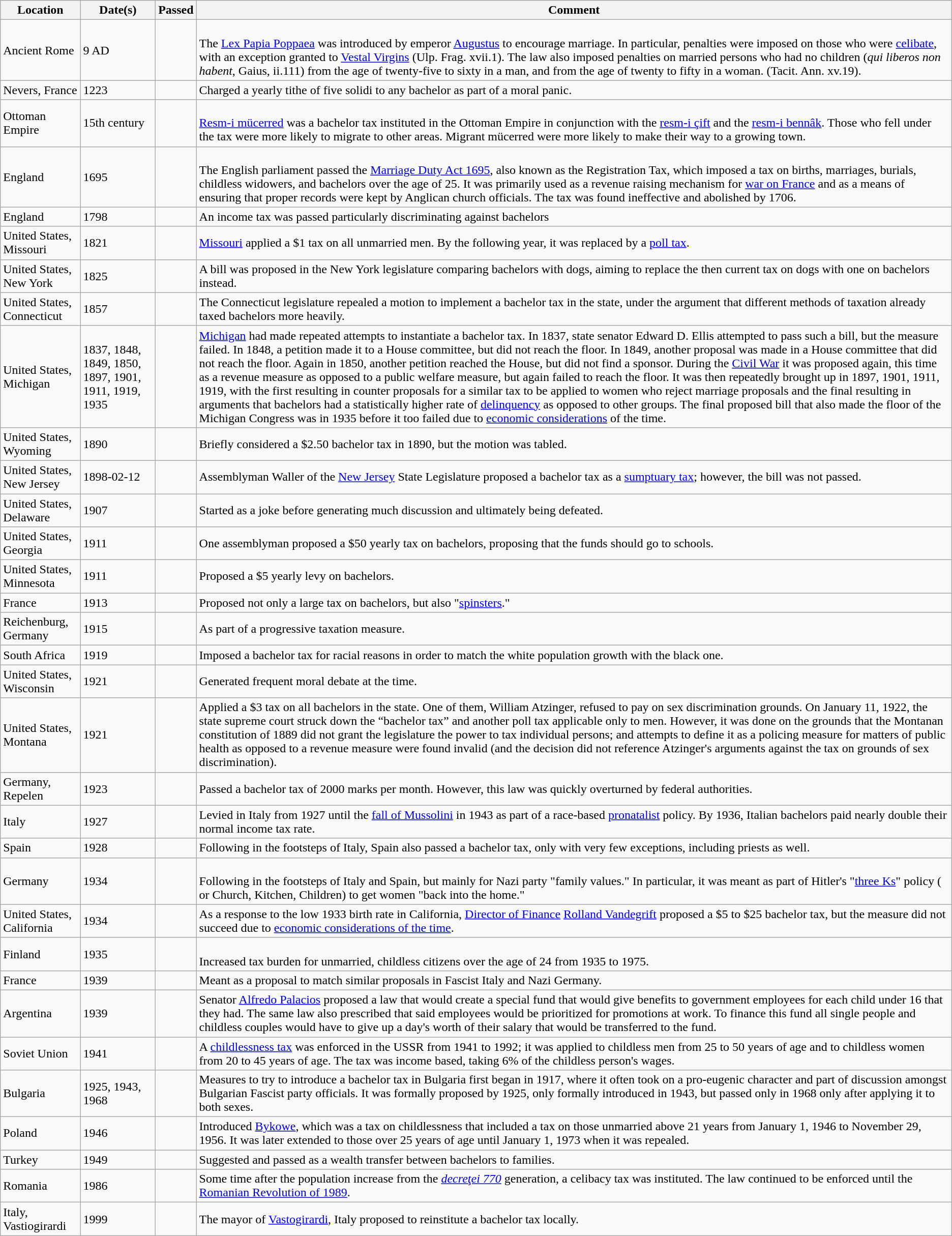<table class=wikitable>
<tr>
<th>Location</th>
<th>Date(s)</th>
<th>Passed</th>
<th>Comment</th>
</tr>
<tr>
<td>Ancient Rome</td>
<td>9 AD</td>
<td></td>
<td><br>
The <a href='#'>Lex Papia Poppaea</a> was introduced by emperor <a href='#'>Augustus</a> to encourage marriage. In particular, penalties were imposed on those who were <a href='#'>celibate</a>, with an exception granted to <a href='#'>Vestal Virgins</a> (Ulp. Frag. xvii.1). The law also imposed penalties on married persons who had no children (<em>qui liberos non habent</em>, Gaius, ii.111) from the age of twenty-five to sixty in a man, and from the age of twenty to fifty in a woman. (Tacit. Ann. xv.19).</td>
</tr>
<tr>
<td>Nevers, France</td>
<td>1223</td>
<td></td>
<td>Charged a yearly tithe of five solidi to any bachelor as part of a moral panic.</td>
</tr>
<tr>
<td>Ottoman Empire</td>
<td>15th century</td>
<td></td>
<td><br><a href='#'>Resm-i mücerred</a> was a bachelor tax instituted in the Ottoman Empire in conjunction with the <a href='#'>resm-i çift</a> and the <a href='#'>resm-i bennâk</a>. Those who fell under the tax were more likely to migrate to other areas. Migrant mücerred were more likely to make their way to a growing town.</td>
</tr>
<tr>
<td>England</td>
<td>1695</td>
<td></td>
<td><br>The English parliament passed the <a href='#'>Marriage Duty Act 1695</a>, also known as the Registration Tax, which imposed a tax on births, marriages, burials, childless widowers, and bachelors over the age of 25. It was primarily used as a revenue raising mechanism for <a href='#'>war on France</a> and as a means of ensuring that proper records were kept by Anglican church officials.  The tax was found ineffective and abolished by 1706.</td>
</tr>
<tr>
<td>England</td>
<td>1798</td>
<td></td>
<td>An income tax was passed particularly discriminating against bachelors </td>
</tr>
<tr>
<td>United States, Missouri</td>
<td>1821</td>
<td></td>
<td><a href='#'>Missouri</a> applied a $1 tax on all unmarried men. By the following year, it was replaced by a <a href='#'>poll tax</a>.</td>
</tr>
<tr>
<td>United States, New York</td>
<td>1825</td>
<td></td>
<td>A bill was proposed in the New York legislature comparing bachelors with dogs, aiming to replace the then current tax on dogs with one on bachelors instead.</td>
</tr>
<tr>
<td>United States, Connecticut</td>
<td>1857</td>
<td></td>
<td>The Connecticut legislature repealed a motion to implement a bachelor tax in the state, under the argument that different methods of taxation already taxed bachelors more heavily.</td>
</tr>
<tr>
<td>United States, Michigan</td>
<td>1837, 1848, 1849, 1850, 1897, 1901, 1911, 1919, 1935</td>
<td></td>
<td><a href='#'>Michigan</a> had made repeated attempts to instantiate a bachelor tax. In 1837, state senator Edward D. Ellis attempted to pass such a bill, but the measure failed. In 1848, a petition made it to a House committee, but did not reach the floor. In 1849, another proposal was made in a House committee that did not reach the floor. Again in 1850, another petition reached the House, but did not find a sponsor. During the <a href='#'>Civil War</a> it was proposed again, this time as a revenue measure as opposed to a public welfare measure, but again failed to reach the floor. It was then repeatedly brought up in 1897, 1901, 1911, 1919, with the first resulting in counter proposals for a similar tax to be applied to women who reject marriage proposals and the final resulting in arguments that bachelors had a statistically higher rate of <a href='#'>delinquency</a> as opposed to other groups. The final proposed bill that also made the floor of the Michigan Congress was in 1935 before it too failed due to <a href='#'>economic considerations</a> of the time.</td>
</tr>
<tr>
<td>United States, Wyoming</td>
<td>1890</td>
<td></td>
<td>Briefly considered a $2.50 bachelor tax in 1890, but the motion was tabled.</td>
</tr>
<tr>
<td>United States, New Jersey</td>
<td>1898-02-12</td>
<td></td>
<td>Assemblyman Waller of the <a href='#'>New Jersey</a> State Legislature proposed a bachelor tax as a <a href='#'>sumptuary tax</a>; however, the bill was not passed.</td>
</tr>
<tr>
<td>United States, Delaware</td>
<td>1907</td>
<td></td>
<td>Started as a joke before generating much discussion and ultimately being defeated.</td>
</tr>
<tr>
<td>United States, Georgia</td>
<td>1911</td>
<td></td>
<td>One assemblyman proposed a $50 yearly tax on bachelors, proposing that the funds should go to schools.</td>
</tr>
<tr>
<td>United States, Minnesota</td>
<td>1911</td>
<td></td>
<td>Proposed a $5 yearly levy on bachelors.</td>
</tr>
<tr>
<td>France</td>
<td>1913</td>
<td></td>
<td>Proposed not only a large tax on bachelors, but also "<a href='#'>spinsters</a>."</td>
</tr>
<tr>
<td>Reichenburg, Germany</td>
<td>1915</td>
<td></td>
<td>As part of a progressive taxation measure.</td>
</tr>
<tr>
<td>South Africa</td>
<td>1919</td>
<td></td>
<td>Imposed a bachelor tax for racial reasons in order to match the white population growth with the black one.</td>
</tr>
<tr>
<td>United States, Wisconsin</td>
<td>1921</td>
<td></td>
<td>Generated frequent moral debate at the time.</td>
</tr>
<tr>
<td>United States, Montana</td>
<td>1921</td>
<td></td>
<td>Applied a $3 tax on all bachelors in the state. One of them, William Atzinger, refused to pay on sex discrimination grounds. On January 11, 1922, the state supreme court struck down the “bachelor tax” and another poll tax applicable only to men. However, it was done on the grounds that the Montanan constitution of 1889 did not grant the legislature the power to tax individual persons; and attempts to define it as a policing measure for matters of public health as opposed to a revenue measure were found invalid (and the decision did not reference Atzinger's arguments against the tax on grounds of sex discrimination).</td>
</tr>
<tr>
<td>Germany, Repelen</td>
<td>1923</td>
<td></td>
<td>Passed a bachelor tax of 2000 marks per month. However, this law was quickly overturned by federal authorities.</td>
</tr>
<tr>
<td>Italy</td>
<td>1927</td>
<td></td>
<td>Levied in Italy from 1927 until the <a href='#'>fall of Mussolini</a> in 1943 as part of a race-based <a href='#'>pronatalist</a> policy. By 1936, Italian bachelors paid nearly double their normal income tax rate.</td>
</tr>
<tr>
<td>Spain</td>
<td>1928</td>
<td></td>
<td>Following in the footsteps of Italy, Spain also passed a bachelor tax, only with very few exceptions, including priests as well.</td>
</tr>
<tr>
<td>Germany</td>
<td>1934</td>
<td></td>
<td><br>Following in the footsteps of Italy and Spain, but mainly for Nazi party "family values." In particular, it was meant as part of Hitler's "<a href='#'>three Ks</a>" policy ( or Church, Kitchen, Children) to get women "back into the home."</td>
</tr>
<tr>
<td>United States, California</td>
<td>1934</td>
<td></td>
<td>As a response to the low 1933 birth rate in California, <a href='#'>Director of Finance</a> <a href='#'>Rolland Vandegrift</a> proposed a $5 to $25 bachelor tax, but the measure did not succeed due to <a href='#'>economic considerations of the time</a>.</td>
</tr>
<tr>
<td>Finland</td>
<td>1935</td>
<td></td>
<td><br>Increased tax burden for unmarried, childless citizens over the age of 24 from 1935 to 1975.</td>
</tr>
<tr>
<td>France</td>
<td>1939</td>
<td></td>
<td>Meant as a proposal to match similar proposals in Fascist Italy and Nazi Germany.</td>
</tr>
<tr>
<td>Argentina</td>
<td>1939</td>
<td></td>
<td>Senator <a href='#'>Alfredo Palacios</a> proposed a law that would create a special fund that would give benefits to government employees for each child under 16 that they had. The same law also prescribed that said employees would be prioritized for promotions at work. To finance this fund all single people and childless couples would have to give up a day's worth of their salary that would be transferred to the fund.</td>
</tr>
<tr>
<td>Soviet Union</td>
<td>1941</td>
<td></td>
<td>A <a href='#'>childlessness tax</a> was enforced in the USSR from 1941 to 1992; it was applied to childless men from 25 to 50 years of age and to childless women from 20 to 45 years of age. The tax was income based, taking 6% of the childless person's wages.</td>
</tr>
<tr>
<td>Bulgaria</td>
<td>1925, 1943, 1968</td>
<td></td>
<td>Measures to try to introduce a bachelor tax in Bulgaria first began in 1917, where it often took on a pro-eugenic character and part of discussion amongst Bulgarian Fascist party officials. It was formally proposed by 1925, only formally introduced in 1943, but passed only in 1968 only after applying it to both sexes.</td>
</tr>
<tr>
<td>Poland</td>
<td>1946</td>
<td></td>
<td>Introduced <a href='#'>Bykowe</a>, which was a tax on childlessness that included a tax on those unmarried above 21 years from January 1, 1946 to November 29, 1956. It was later extended to those over 25 years of age until January 1, 1973 when it was repealed.</td>
</tr>
<tr>
<td>Turkey</td>
<td>1949</td>
<td></td>
<td>Suggested and passed as a wealth transfer between bachelors to families.</td>
</tr>
<tr>
<td>Romania</td>
<td>1986</td>
<td></td>
<td>Some time after the population increase from the <em><a href='#'>decreţei 770</a></em> generation, a celibacy tax was instituted. The law continued to be enforced until the <a href='#'>Romanian Revolution of 1989</a>.</td>
</tr>
<tr>
<td>Italy, Vastiogirardi</td>
<td>1999</td>
<td></td>
<td>The mayor of <a href='#'>Vastogirardi</a>, Italy proposed to reinstitute a bachelor tax locally.</td>
</tr>
</table>
